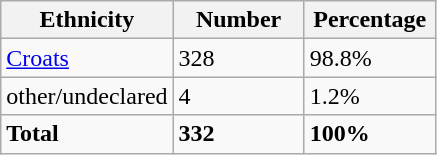<table class="wikitable">
<tr>
<th width="100px">Ethnicity</th>
<th width="80px">Number</th>
<th width="80px">Percentage</th>
</tr>
<tr>
<td><a href='#'>Croats</a></td>
<td>328</td>
<td>98.8%</td>
</tr>
<tr>
<td>other/undeclared</td>
<td>4</td>
<td>1.2%</td>
</tr>
<tr>
<td><strong>Total</strong></td>
<td><strong>332</strong></td>
<td><strong>100%</strong></td>
</tr>
</table>
